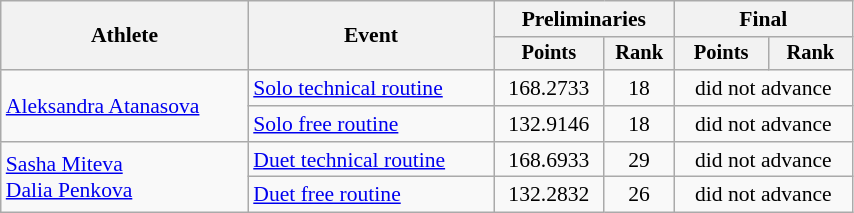<table class="wikitable" style="text-align:center; font-size:90%; width:45%;">
<tr>
<th rowspan="2">Athlete</th>
<th rowspan="2">Event</th>
<th colspan="2">Preliminaries</th>
<th colspan="2">Final</th>
</tr>
<tr style="font-size:95%">
<th>Points</th>
<th>Rank</th>
<th>Points</th>
<th>Rank</th>
</tr>
<tr>
<td align=left rowspan=2><a href='#'>Aleksandra Atanasova</a></td>
<td align=left><a href='#'>Solo technical routine</a></td>
<td>168.2733</td>
<td>18</td>
<td colspan=2>did not advance</td>
</tr>
<tr>
<td align=left><a href='#'>Solo free routine</a></td>
<td>132.9146</td>
<td>18</td>
<td colspan=2>did not advance</td>
</tr>
<tr>
<td align=left rowspan=2><a href='#'>Sasha Miteva</a><br> <a href='#'>Dalia Penkova</a></td>
<td align=left><a href='#'>Duet technical routine</a></td>
<td>168.6933</td>
<td>29</td>
<td colspan=2>did not advance</td>
</tr>
<tr>
<td align=left><a href='#'>Duet free routine</a></td>
<td>132.2832</td>
<td>26</td>
<td colspan=2>did not advance</td>
</tr>
</table>
